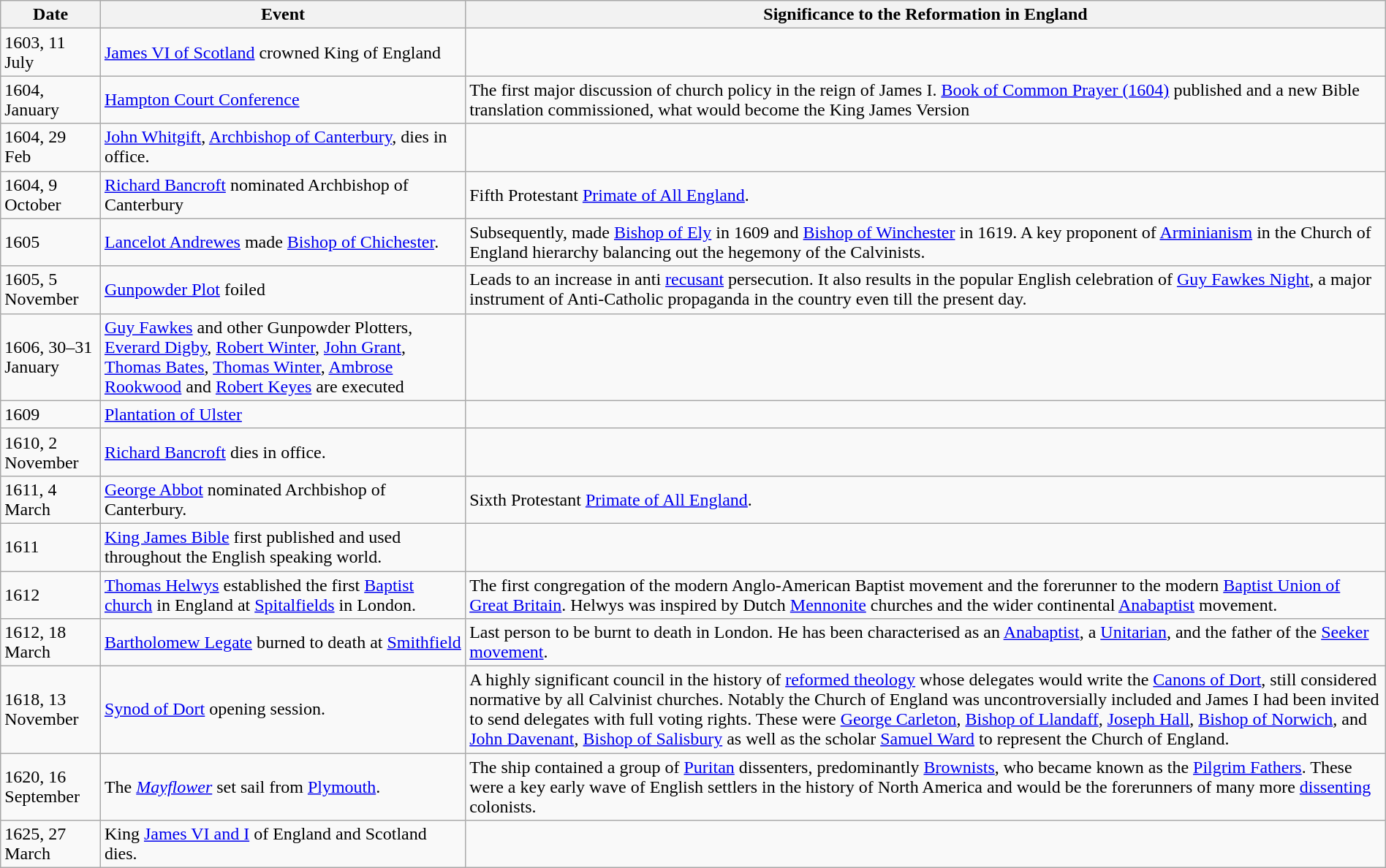<table class="wikitable" width="100%">
<tr>
<th>Date</th>
<th>Event</th>
<th>Significance to the Reformation in England</th>
</tr>
<tr>
<td>1603, 11 July</td>
<td><a href='#'>James VI of Scotland</a> crowned King of England</td>
<td></td>
</tr>
<tr>
<td>1604, January</td>
<td><a href='#'>Hampton Court Conference</a></td>
<td>The first major discussion of church policy in the reign of James I. <a href='#'>Book of Common Prayer (1604)</a> published and a new Bible translation commissioned, what would become the King James Version</td>
</tr>
<tr>
<td>1604, 29 Feb</td>
<td><a href='#'>John Whitgift</a>, <a href='#'>Archbishop of Canterbury</a>, dies in office.</td>
<td></td>
</tr>
<tr>
<td>1604, 9 October</td>
<td><a href='#'>Richard Bancroft</a> nominated Archbishop of Canterbury</td>
<td>Fifth Protestant <a href='#'>Primate of All England</a>.</td>
</tr>
<tr>
<td>1605</td>
<td><a href='#'>Lancelot Andrewes</a> made <a href='#'>Bishop of Chichester</a>.</td>
<td>Subsequently, made <a href='#'>Bishop of Ely</a> in 1609 and <a href='#'>Bishop of Winchester</a> in 1619. A key proponent of <a href='#'>Arminianism</a> in the Church of England hierarchy balancing out the hegemony of the Calvinists.</td>
</tr>
<tr>
<td>1605, 5 November</td>
<td><a href='#'>Gunpowder Plot</a> foiled</td>
<td>Leads to an increase in anti <a href='#'>recusant</a> persecution. It also results in the popular English celebration of <a href='#'>Guy Fawkes Night</a>, a major instrument of Anti-Catholic propaganda in the country even till the present day.</td>
</tr>
<tr>
<td>1606, 30–31 January</td>
<td><a href='#'>Guy Fawkes</a> and other Gunpowder Plotters, <a href='#'>Everard Digby</a>, <a href='#'>Robert Winter</a>, <a href='#'>John Grant</a>, <a href='#'>Thomas Bates</a>, <a href='#'>Thomas Winter</a>, <a href='#'>Ambrose Rookwood</a> and <a href='#'>Robert Keyes</a> are executed</td>
<td></td>
</tr>
<tr>
<td>1609</td>
<td><a href='#'>Plantation of Ulster</a></td>
<td></td>
</tr>
<tr>
<td>1610, 2 November</td>
<td><a href='#'>Richard Bancroft</a> dies in office.</td>
<td></td>
</tr>
<tr>
<td>1611, 4 March</td>
<td><a href='#'>George Abbot</a> nominated Archbishop of Canterbury.</td>
<td>Sixth Protestant <a href='#'>Primate of All England</a>.</td>
</tr>
<tr>
<td>1611</td>
<td><a href='#'>King James Bible</a> first published and used throughout the English speaking world.</td>
<td></td>
</tr>
<tr>
<td>1612</td>
<td><a href='#'>Thomas Helwys</a> established the first <a href='#'>Baptist church</a> in England at <a href='#'>Spitalfields</a> in London.</td>
<td>The first congregation of the modern Anglo-American Baptist movement and the forerunner to the modern <a href='#'>Baptist Union of Great Britain</a>. Helwys was inspired by Dutch <a href='#'>Mennonite</a> churches and the wider continental <a href='#'>Anabaptist</a> movement.</td>
</tr>
<tr>
<td>1612, 18 March</td>
<td><a href='#'>Bartholomew Legate</a> burned to death at <a href='#'>Smithfield</a></td>
<td>Last person to be burnt to death in London. He has been characterised as an <a href='#'>Anabaptist</a>, a <a href='#'>Unitarian</a>, and the father of the <a href='#'>Seeker movement</a>.</td>
</tr>
<tr>
<td>1618, 13 November</td>
<td><a href='#'>Synod of Dort</a> opening session.</td>
<td>A highly significant council in the history of <a href='#'>reformed theology</a> whose delegates would write the <a href='#'>Canons of Dort</a>, still considered normative by all Calvinist churches. Notably the Church of England was uncontroversially included and James I had been invited to send delegates with full voting rights. These were <a href='#'>George Carleton</a>, <a href='#'>Bishop of Llandaff</a>, <a href='#'>Joseph Hall</a>, <a href='#'>Bishop of Norwich</a>, and <a href='#'>John Davenant</a>, <a href='#'>Bishop of Salisbury</a> as well as the scholar <a href='#'>Samuel Ward</a> to represent the Church of England.</td>
</tr>
<tr>
<td>1620, 16 September</td>
<td>The <em><a href='#'>Mayflower</a></em> set sail from <a href='#'>Plymouth</a>.</td>
<td>The ship contained a group of <a href='#'>Puritan</a> dissenters, predominantly <a href='#'>Brownists</a>, who became known as the <a href='#'>Pilgrim Fathers</a>. These were a key early wave of English settlers in the history of North America and would be the forerunners of many more <a href='#'>dissenting</a> colonists.</td>
</tr>
<tr>
<td>1625, 27 March</td>
<td>King <a href='#'>James VI and I</a> of England and Scotland dies.</td>
<td></td>
</tr>
</table>
